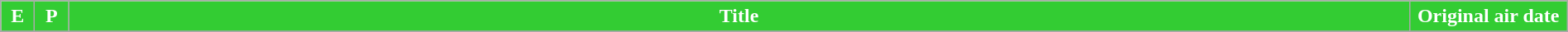<table class="wikitable plainrowheaders" style="width:100%; margin:auto; background:#FFFFFF;">
<tr>
<th style="background:#33cc33; color:#fff;" width="20">E</th>
<th style="background:#33cc33; color:#fff;" width="20">P</th>
<th style="background:#33cc33; color:#fff;">Title</th>
<th style="background:#33cc33; color:#fff;" width="120">Original air date</th>
</tr>
<tr>
</tr>
</table>
